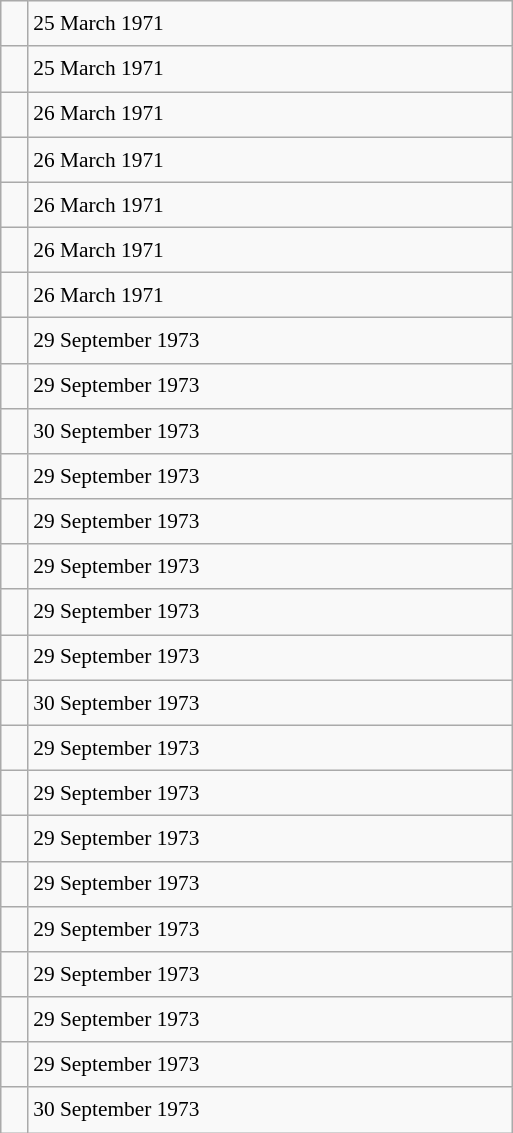<table class="wikitable" style="font-size: 89%; float: left; width: 24em; margin-right: 1em; line-height: 1.65em">
<tr>
<td></td>
<td>25 March 1971</td>
</tr>
<tr>
<td></td>
<td>25 March 1971</td>
</tr>
<tr>
<td></td>
<td>26 March 1971</td>
</tr>
<tr>
<td></td>
<td>26 March 1971</td>
</tr>
<tr>
<td></td>
<td>26 March 1971</td>
</tr>
<tr>
<td></td>
<td>26 March 1971</td>
</tr>
<tr>
<td></td>
<td>26 March 1971</td>
</tr>
<tr>
<td></td>
<td>29 September 1973</td>
</tr>
<tr>
<td></td>
<td>29 September 1973</td>
</tr>
<tr>
<td></td>
<td>30 September 1973</td>
</tr>
<tr>
<td></td>
<td>29 September 1973</td>
</tr>
<tr>
<td></td>
<td>29 September 1973</td>
</tr>
<tr>
<td></td>
<td>29 September 1973</td>
</tr>
<tr>
<td></td>
<td>29 September 1973</td>
</tr>
<tr>
<td></td>
<td>29 September 1973</td>
</tr>
<tr>
<td></td>
<td>30 September 1973</td>
</tr>
<tr>
<td></td>
<td>29 September 1973</td>
</tr>
<tr>
<td></td>
<td>29 September 1973</td>
</tr>
<tr>
<td></td>
<td>29 September 1973</td>
</tr>
<tr>
<td></td>
<td>29 September 1973</td>
</tr>
<tr>
<td></td>
<td>29 September 1973</td>
</tr>
<tr>
<td></td>
<td>29 September 1973</td>
</tr>
<tr>
<td></td>
<td>29 September 1973</td>
</tr>
<tr>
<td></td>
<td>29 September 1973</td>
</tr>
<tr>
<td></td>
<td>30 September 1973</td>
</tr>
</table>
